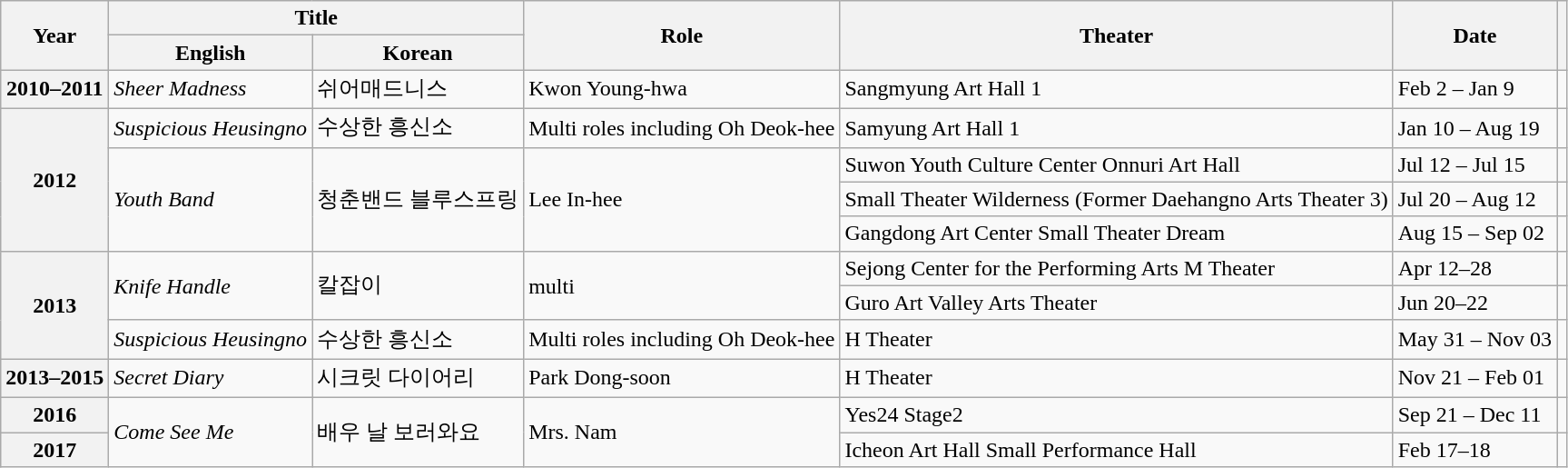<table class="wikitable sortable plainrowheaders" style="text-align:left; font-size:100%;">
<tr>
<th rowspan="2" scope="col">Year</th>
<th colspan="2" scope="col">Title</th>
<th rowspan="2" scope="col">Role</th>
<th rowspan="2" scope="col">Theater</th>
<th rowspan="2" scope="col">Date</th>
<th rowspan="2" scope="col" class="unsortable"></th>
</tr>
<tr>
<th>English</th>
<th>Korean</th>
</tr>
<tr>
<th scope="row">2010–2011</th>
<td><em>Sheer Madness</em></td>
<td>쉬어매드니스</td>
<td>Kwon Young-hwa</td>
<td>Sangmyung Art Hall 1</td>
<td>Feb 2 – Jan 9</td>
<td></td>
</tr>
<tr>
<th scope="row" rowspan="4">2012</th>
<td><em>Suspicious Heusingno</em></td>
<td>수상한 흥신소</td>
<td>Multi roles including Oh Deok-hee</td>
<td>Samyung Art Hall 1</td>
<td>Jan 10 – Aug 19</td>
<td></td>
</tr>
<tr>
<td rowspan="3"><em>Youth Band</em></td>
<td rowspan="3">청춘밴드 블루스프링</td>
<td rowspan="3">Lee In-hee</td>
<td>Suwon Youth Culture Center Onnuri Art Hall</td>
<td>Jul 12 – Jul 15</td>
<td></td>
</tr>
<tr>
<td>Small Theater Wilderness (Former Daehangno Arts Theater 3)</td>
<td>Jul 20 – Aug 12</td>
<td></td>
</tr>
<tr>
<td>Gangdong Art Center Small Theater Dream</td>
<td>Aug 15 – Sep 02</td>
<td></td>
</tr>
<tr>
<th rowspan="3" scope="row">2013</th>
<td rowspan="2"><em>Knife Handle</em></td>
<td rowspan="2">칼잡이</td>
<td rowspan="2">multi</td>
<td>Sejong Center for the Performing Arts M Theater</td>
<td>Apr 12–28</td>
<td></td>
</tr>
<tr>
<td>Guro Art Valley Arts Theater</td>
<td>Jun 20–22</td>
<td></td>
</tr>
<tr>
<td><em>Suspicious Heusingno</em></td>
<td>수상한 흥신소</td>
<td>Multi roles including Oh Deok-hee</td>
<td>H Theater</td>
<td>May 31 – Nov 03</td>
<td></td>
</tr>
<tr>
<th scope="row">2013–2015</th>
<td><em>Secret Diary</em></td>
<td>시크릿 다이어리</td>
<td>Park Dong-soon</td>
<td>H Theater</td>
<td>Nov 21 – Feb 01</td>
<td></td>
</tr>
<tr>
<th scope="row">2016</th>
<td rowspan="2"><em>Come See Me</em></td>
<td rowspan="2">배우 날 보러와요</td>
<td rowspan="2">Mrs. Nam</td>
<td>Yes24 Stage2</td>
<td>Sep 21 – Dec 11</td>
<td></td>
</tr>
<tr>
<th scope="row">2017</th>
<td>Icheon Art Hall Small Performance Hall</td>
<td>Feb 17–18</td>
<td></td>
</tr>
</table>
